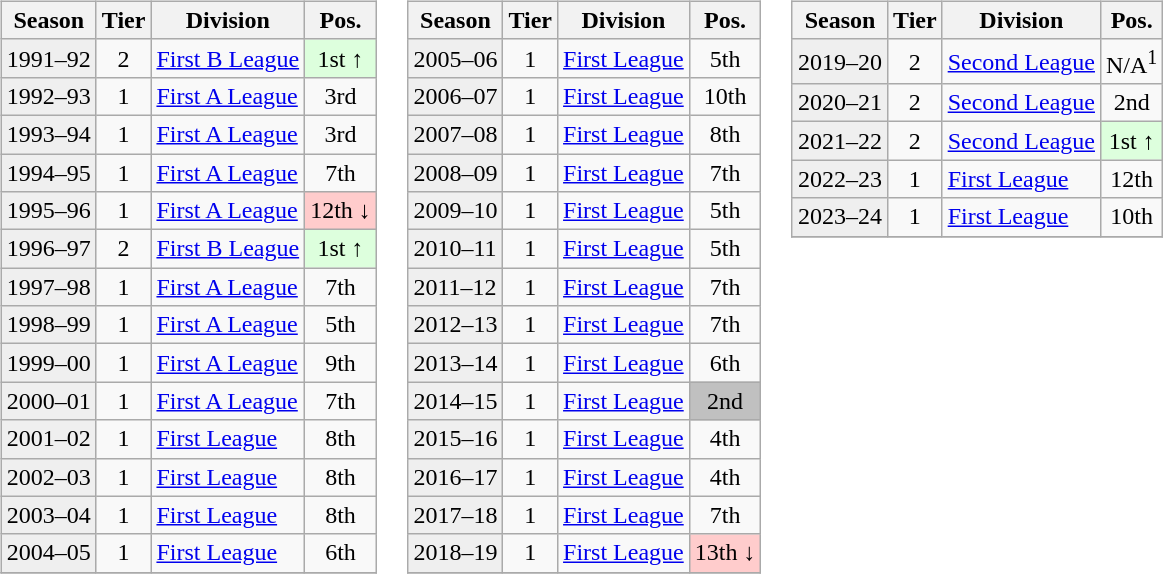<table>
<tr>
<td valign="top" width=0%><br><table class="wikitable">
<tr>
<th>Season</th>
<th>Tier</th>
<th>Division</th>
<th>Pos.</th>
</tr>
<tr>
<td style="background:#efefef;">1991–92</td>
<td align="center">2</td>
<td><a href='#'>First B League</a></td>
<td style="background:#ddffdd" align="center">1st ↑</td>
</tr>
<tr>
<td style="background:#efefef;">1992–93</td>
<td align="center">1</td>
<td><a href='#'>First A League</a></td>
<td align="center">3rd</td>
</tr>
<tr>
<td style="background:#efefef;">1993–94</td>
<td align="center">1</td>
<td><a href='#'>First A League</a></td>
<td align="center">3rd</td>
</tr>
<tr>
<td style="background:#efefef;">1994–95</td>
<td align="center">1</td>
<td><a href='#'>First A League</a></td>
<td align="center">7th</td>
</tr>
<tr>
<td style="background:#efefef;">1995–96</td>
<td align="center">1</td>
<td><a href='#'>First A League</a></td>
<td style="background:#ffcccc" align="center">12th ↓</td>
</tr>
<tr>
<td style="background:#efefef;">1996–97</td>
<td align="center">2</td>
<td><a href='#'>First B League</a></td>
<td style="background:#ddffdd" align="center">1st ↑</td>
</tr>
<tr>
<td style="background:#efefef;">1997–98</td>
<td align="center">1</td>
<td><a href='#'>First A League</a></td>
<td align="center">7th</td>
</tr>
<tr>
<td style="background:#efefef;">1998–99</td>
<td align="center">1</td>
<td><a href='#'>First A League</a></td>
<td align="center">5th</td>
</tr>
<tr>
<td style="background:#efefef;">1999–00</td>
<td align="center">1</td>
<td><a href='#'>First A League</a></td>
<td align="center">9th</td>
</tr>
<tr>
<td style="background:#efefef;">2000–01</td>
<td align="center">1</td>
<td><a href='#'>First A League</a></td>
<td align="center">7th</td>
</tr>
<tr>
<td style="background:#efefef;">2001–02</td>
<td align="center">1</td>
<td><a href='#'>First League</a></td>
<td align="center">8th</td>
</tr>
<tr>
<td style="background:#efefef;">2002–03</td>
<td align="center">1</td>
<td><a href='#'>First League</a></td>
<td align="center">8th</td>
</tr>
<tr>
<td style="background:#efefef;">2003–04</td>
<td align="center">1</td>
<td><a href='#'>First League</a></td>
<td align="center">8th</td>
</tr>
<tr>
<td style="background:#efefef;">2004–05</td>
<td align="center">1</td>
<td><a href='#'>First League</a></td>
<td align="center">6th</td>
</tr>
<tr>
</tr>
</table>
</td>
<td valign="top" width=0%><br><table class="wikitable">
<tr>
<th>Season</th>
<th>Tier</th>
<th>Division</th>
<th>Pos.</th>
</tr>
<tr>
<td style="background:#efefef;">2005–06</td>
<td align="center">1</td>
<td><a href='#'>First League</a></td>
<td align="center">5th</td>
</tr>
<tr>
<td style="background:#efefef;">2006–07</td>
<td align="center">1</td>
<td><a href='#'>First League</a></td>
<td align="center">10th</td>
</tr>
<tr>
<td style="background:#efefef;">2007–08</td>
<td align="center">1</td>
<td><a href='#'>First League</a></td>
<td align="center">8th</td>
</tr>
<tr>
<td style="background:#efefef;">2008–09</td>
<td align="center">1</td>
<td><a href='#'>First League</a></td>
<td align="center">7th</td>
</tr>
<tr>
<td style="background:#efefef;">2009–10</td>
<td align="center">1</td>
<td><a href='#'>First League</a></td>
<td align="center">5th</td>
</tr>
<tr>
<td style="background:#efefef;">2010–11</td>
<td align="center">1</td>
<td><a href='#'>First League</a></td>
<td align="center">5th</td>
</tr>
<tr>
<td style="background:#efefef;">2011–12</td>
<td align="center">1</td>
<td><a href='#'>First League</a></td>
<td align="center">7th</td>
</tr>
<tr>
<td style="background:#efefef;">2012–13</td>
<td align="center">1</td>
<td><a href='#'>First League</a></td>
<td align="center">7th</td>
</tr>
<tr>
<td style="background:#efefef;">2013–14</td>
<td align="center">1</td>
<td><a href='#'>First League</a></td>
<td align="center">6th</td>
</tr>
<tr>
<td style="background:#efefef;">2014–15</td>
<td align="center">1</td>
<td><a href='#'>First League</a></td>
<td style="background:silver" align="center">2nd</td>
</tr>
<tr>
<td style="background:#efefef;">2015–16</td>
<td align="center">1</td>
<td><a href='#'>First League</a></td>
<td align="center">4th</td>
</tr>
<tr>
<td style="background:#efefef;">2016–17</td>
<td align="center">1</td>
<td><a href='#'>First League</a></td>
<td align="center">4th</td>
</tr>
<tr>
<td style="background:#efefef;">2017–18</td>
<td align="center">1</td>
<td><a href='#'>First League</a></td>
<td align="center">7th</td>
</tr>
<tr>
<td style="background:#efefef;">2018–19</td>
<td align="center">1</td>
<td><a href='#'>First League</a></td>
<td style="background:#ffcccc" align="center">13th ↓</td>
</tr>
<tr>
</tr>
</table>
</td>
<td valign="top" width=0%><br><table class="wikitable">
<tr>
<th>Season</th>
<th>Tier</th>
<th>Division</th>
<th>Pos.</th>
</tr>
<tr>
<td style="background:#efefef;">2019–20</td>
<td align="center">2</td>
<td><a href='#'>Second League</a></td>
<td align="center">N/A<sup>1</sup></td>
</tr>
<tr>
<td style="background:#efefef;">2020–21</td>
<td align="center">2</td>
<td><a href='#'>Second League</a></td>
<td align="center">2nd</td>
</tr>
<tr>
<td style="background:#efefef;">2021–22</td>
<td align="center">2</td>
<td><a href='#'>Second League</a></td>
<td style="background:#ddffdd" align="center">1st ↑</td>
</tr>
<tr>
<td style="background:#efefef;">2022–23</td>
<td align="center">1</td>
<td><a href='#'>First League</a></td>
<td align="center">12th</td>
</tr>
<tr>
<td style="background:#efefef;">2023–24</td>
<td align="center">1</td>
<td><a href='#'>First League</a></td>
<td align="center">10th</td>
</tr>
<tr>
</tr>
</table>
</td>
</tr>
</table>
